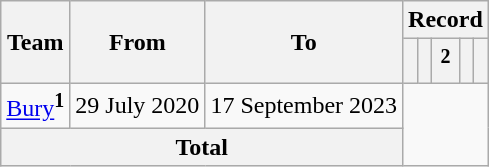<table class=wikitable style=text-align:center>
<tr>
<th rowspan=2>Team</th>
<th rowspan=2>From</th>
<th rowspan=2>To</th>
<th colspan=5>Record</th>
</tr>
<tr>
<th></th>
<th></th>
<th><sup><span><strong>2</strong></span></sup></th>
<th></th>
<th></th>
</tr>
<tr>
<td align=left><a href='#'>Bury</a><sup><span><strong>1</strong></span></sup></td>
<td align=left>29 July 2020</td>
<td align=left>17 September 2023<br></td>
</tr>
<tr>
<th colspan=3>Total<br></th>
</tr>
</table>
